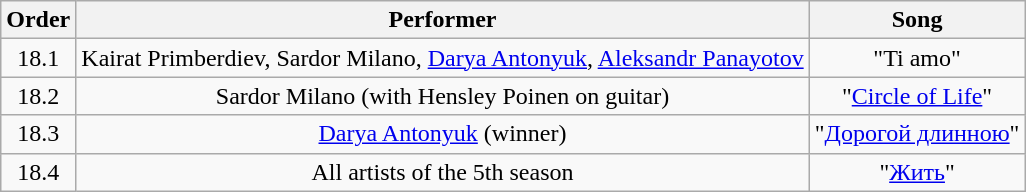<table class="wikitable sortable" style="text-align: center; width: auto;">
<tr>
<th>Order</th>
<th>Performer</th>
<th>Song</th>
</tr>
<tr>
<td>18.1</td>
<td>Kairat Primberdiev, Sardor Milano, <a href='#'>Darya Antonyuk</a>, <a href='#'>Aleksandr Panayotov</a></td>
<td>"Ti amo"</td>
</tr>
<tr>
<td>18.2</td>
<td>Sardor Milano (with Hensley Poinen on guitar)</td>
<td>"<a href='#'>Circle of Life</a>"</td>
</tr>
<tr>
<td>18.3</td>
<td><a href='#'>Darya Antonyuk</a> (winner)</td>
<td>"<a href='#'>Дорогой длинною</a>"</td>
</tr>
<tr>
<td>18.4</td>
<td>All artists of the 5th season</td>
<td>"<a href='#'>Жить</a>"</td>
</tr>
</table>
